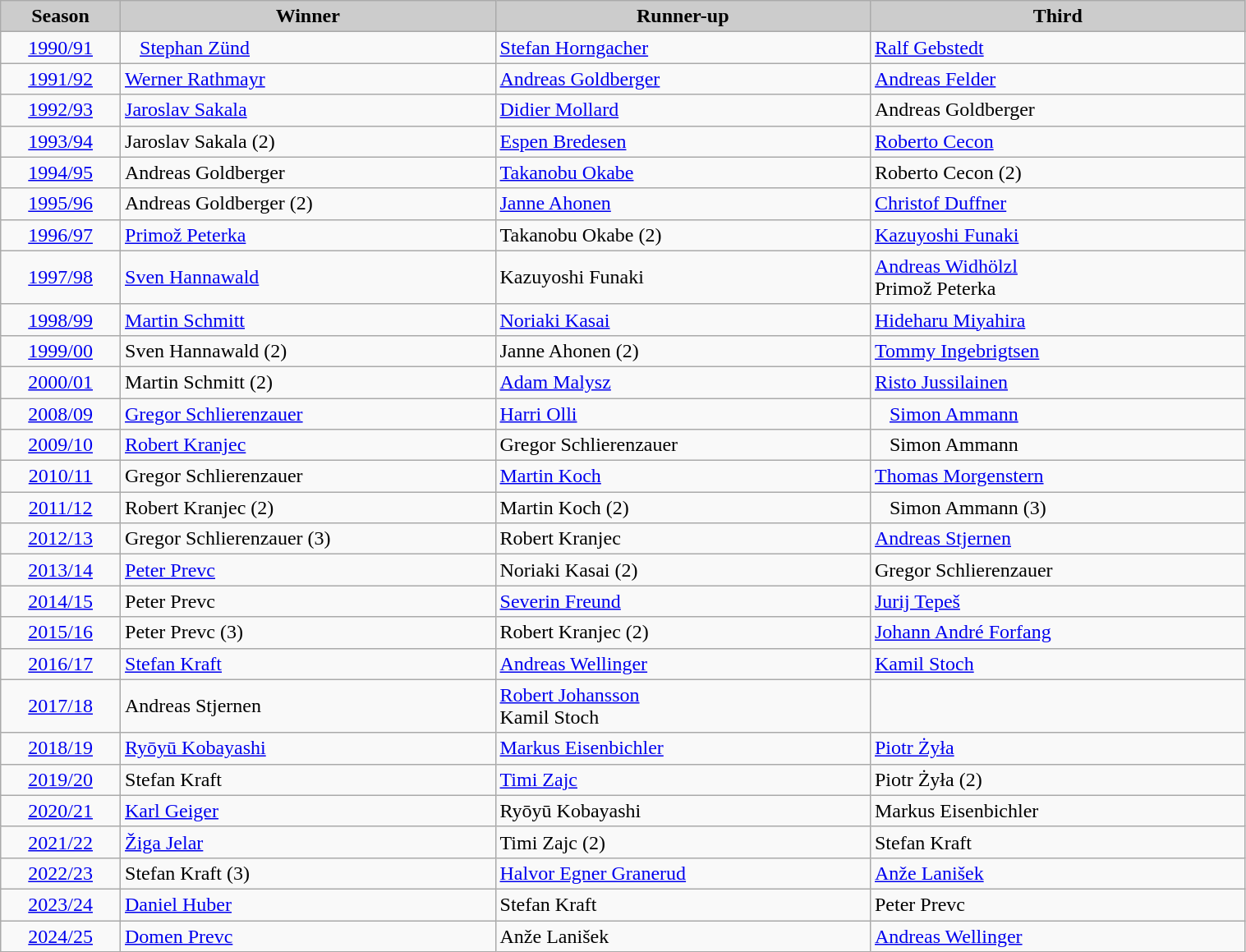<table class="wikitable sortable" style="font-size: 100%" width="80%">
<tr style="background:#ccc; text-align:center;">
<th style="background:#ccc;" width="40">Season</th>
<th style="background:#ccc;" width="180">Winner</th>
<th style="background:#ccc;" width="180">Runner-up</th>
<th style="background:#ccc;" width="180">Third</th>
</tr>
<tr>
<td align=center><a href='#'>1990/91</a></td>
<td>   <a href='#'>Stephan Zünd</a></td>
<td> <a href='#'>Stefan Horngacher</a></td>
<td> <a href='#'>Ralf Gebstedt</a></td>
</tr>
<tr>
<td align=center><a href='#'>1991/92</a></td>
<td> <a href='#'>Werner Rathmayr</a></td>
<td> <a href='#'>Andreas Goldberger</a></td>
<td> <a href='#'>Andreas Felder</a></td>
</tr>
<tr>
<td align=center><a href='#'>1992/93</a></td>
<td> <a href='#'>Jaroslav Sakala</a></td>
<td> <a href='#'>Didier Mollard</a></td>
<td> Andreas Goldberger</td>
</tr>
<tr>
<td align=center><a href='#'>1993/94</a></td>
<td> Jaroslav Sakala (2)</td>
<td> <a href='#'>Espen Bredesen</a></td>
<td> <a href='#'>Roberto Cecon</a></td>
</tr>
<tr>
<td align=center><a href='#'>1994/95</a></td>
<td> Andreas Goldberger</td>
<td> <a href='#'>Takanobu Okabe</a></td>
<td> Roberto Cecon (2)</td>
</tr>
<tr>
<td align=center><a href='#'>1995/96</a></td>
<td> Andreas Goldberger (2)</td>
<td> <a href='#'>Janne Ahonen</a></td>
<td> <a href='#'>Christof Duffner</a></td>
</tr>
<tr>
<td align=center><a href='#'>1996/97</a></td>
<td> <a href='#'>Primož Peterka</a></td>
<td> Takanobu Okabe (2)</td>
<td> <a href='#'>Kazuyoshi Funaki</a></td>
</tr>
<tr>
<td align=center><a href='#'>1997/98</a></td>
<td> <a href='#'>Sven Hannawald</a></td>
<td> Kazuyoshi Funaki</td>
<td> <a href='#'>Andreas Widhölzl</a><br> Primož Peterka</td>
</tr>
<tr>
<td align=center><a href='#'>1998/99</a></td>
<td> <a href='#'>Martin Schmitt</a></td>
<td> <a href='#'>Noriaki Kasai</a></td>
<td> <a href='#'>Hideharu Miyahira</a></td>
</tr>
<tr>
<td align=center><a href='#'>1999/00</a></td>
<td> Sven Hannawald (2)</td>
<td> Janne Ahonen (2)</td>
<td> <a href='#'>Tommy Ingebrigtsen</a></td>
</tr>
<tr>
<td align=center><a href='#'>2000/01</a></td>
<td> Martin Schmitt (2)</td>
<td> <a href='#'>Adam Malysz</a></td>
<td> <a href='#'>Risto Jussilainen</a></td>
</tr>
<tr>
<td align=center><a href='#'>2008/09</a></td>
<td> <a href='#'>Gregor Schlierenzauer</a></td>
<td> <a href='#'>Harri Olli</a></td>
<td>   <a href='#'>Simon Ammann</a></td>
</tr>
<tr>
<td align=center><a href='#'>2009/10</a></td>
<td> <a href='#'>Robert Kranjec</a></td>
<td> Gregor Schlierenzauer</td>
<td>   Simon Ammann</td>
</tr>
<tr>
<td align=center><a href='#'>2010/11</a></td>
<td> Gregor Schlierenzauer</td>
<td> <a href='#'>Martin Koch</a></td>
<td> <a href='#'>Thomas Morgenstern</a></td>
</tr>
<tr>
<td align=center><a href='#'>2011/12</a></td>
<td> Robert Kranjec (2)</td>
<td> Martin Koch (2)</td>
<td>   Simon Ammann (3)</td>
</tr>
<tr>
<td align=center><a href='#'>2012/13</a></td>
<td> Gregor Schlierenzauer (3)</td>
<td> Robert Kranjec</td>
<td> <a href='#'>Andreas Stjernen</a></td>
</tr>
<tr>
<td align=center><a href='#'>2013/14</a></td>
<td> <a href='#'>Peter Prevc</a></td>
<td> Noriaki Kasai (2)</td>
<td> Gregor Schlierenzauer</td>
</tr>
<tr>
<td align=center><a href='#'>2014/15</a></td>
<td> Peter Prevc</td>
<td> <a href='#'>Severin Freund</a></td>
<td> <a href='#'>Jurij Tepeš</a></td>
</tr>
<tr>
<td align=center><a href='#'>2015/16</a></td>
<td> Peter Prevc (3)</td>
<td> Robert Kranjec (2)</td>
<td> <a href='#'>Johann André Forfang</a></td>
</tr>
<tr>
<td align=center><a href='#'>2016/17</a></td>
<td> <a href='#'>Stefan Kraft</a></td>
<td> <a href='#'>Andreas Wellinger</a></td>
<td> <a href='#'>Kamil Stoch</a></td>
</tr>
<tr>
<td align=center><a href='#'>2017/18</a></td>
<td> Andreas Stjernen</td>
<td> <a href='#'>Robert Johansson</a><br> Kamil Stoch</td>
<td></td>
</tr>
<tr>
<td align=center><a href='#'>2018/19</a></td>
<td> <a href='#'>Ryōyū Kobayashi</a></td>
<td> <a href='#'>Markus Eisenbichler</a></td>
<td> <a href='#'>Piotr Żyła</a></td>
</tr>
<tr>
<td align=center><a href='#'>2019/20</a></td>
<td> Stefan Kraft</td>
<td> <a href='#'>Timi Zajc</a></td>
<td> Piotr Żyła (2)</td>
</tr>
<tr>
<td align=center><a href='#'>2020/21</a></td>
<td> <a href='#'>Karl Geiger</a></td>
<td> Ryōyū Kobayashi</td>
<td> Markus Eisenbichler</td>
</tr>
<tr>
<td align=center><a href='#'>2021/22</a></td>
<td> <a href='#'>Žiga Jelar</a></td>
<td> Timi Zajc (2)</td>
<td> Stefan Kraft</td>
</tr>
<tr>
<td align=center><a href='#'>2022/23</a></td>
<td> Stefan Kraft (3)</td>
<td> <a href='#'>Halvor Egner Granerud</a></td>
<td> <a href='#'>Anže Lanišek</a></td>
</tr>
<tr>
<td align=center><a href='#'>2023/24</a></td>
<td> <a href='#'>Daniel Huber</a></td>
<td> Stefan Kraft</td>
<td> Peter Prevc</td>
</tr>
<tr>
<td align=center><a href='#'>2024/25</a></td>
<td> <a href='#'>Domen Prevc</a></td>
<td> Anže Lanišek</td>
<td> <a href='#'>Andreas Wellinger</a></td>
</tr>
</table>
